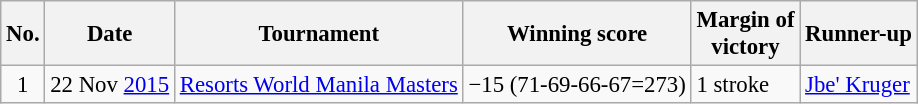<table class="wikitable" style="font-size:95%;">
<tr>
<th>No.</th>
<th>Date</th>
<th>Tournament</th>
<th>Winning score</th>
<th>Margin of<br>victory</th>
<th>Runner-up</th>
</tr>
<tr>
<td align=center>1</td>
<td align=right>22 Nov <a href='#'>2015</a></td>
<td><a href='#'>Resorts World Manila Masters</a></td>
<td>−15 (71-69-66-67=273)</td>
<td>1 stroke</td>
<td> <a href='#'>Jbe' Kruger</a></td>
</tr>
</table>
